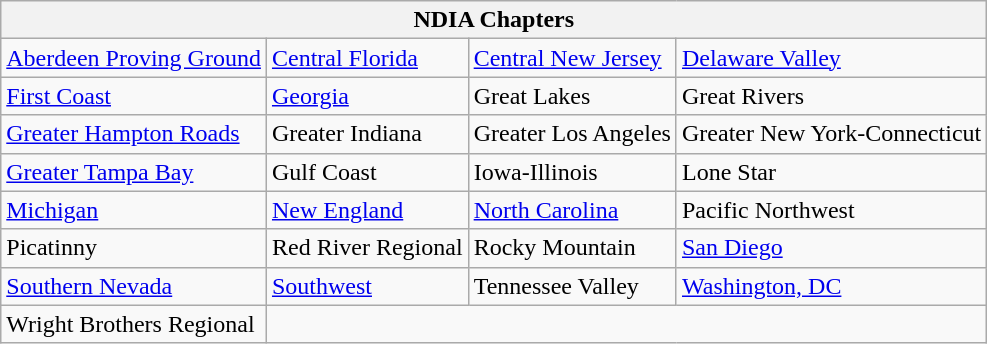<table class="wikitable">
<tr>
<th colspan="4">NDIA Chapters</th>
</tr>
<tr>
<td><a href='#'>Aberdeen Proving Ground</a></td>
<td><a href='#'>Central Florida</a></td>
<td><a href='#'>Central New Jersey</a></td>
<td><a href='#'>Delaware Valley</a></td>
</tr>
<tr>
<td><a href='#'>First Coast</a></td>
<td><a href='#'>Georgia</a></td>
<td>Great Lakes</td>
<td>Great Rivers</td>
</tr>
<tr>
<td><a href='#'>Greater Hampton Roads</a></td>
<td>Greater Indiana</td>
<td>Greater Los Angeles</td>
<td>Greater New York-Connecticut</td>
</tr>
<tr>
<td><a href='#'>Greater Tampa Bay</a></td>
<td>Gulf Coast</td>
<td>Iowa-Illinois</td>
<td>Lone Star</td>
</tr>
<tr>
<td><a href='#'>Michigan</a></td>
<td><a href='#'>New England</a></td>
<td><a href='#'>North Carolina</a></td>
<td>Pacific Northwest</td>
</tr>
<tr>
<td>Picatinny</td>
<td>Red River Regional</td>
<td>Rocky Mountain</td>
<td><a href='#'>San Diego</a></td>
</tr>
<tr>
<td><a href='#'>Southern Nevada</a></td>
<td><a href='#'>Southwest</a></td>
<td>Tennessee Valley</td>
<td><a href='#'>Washington, DC</a></td>
</tr>
<tr>
<td>Wright Brothers Regional</td>
</tr>
</table>
